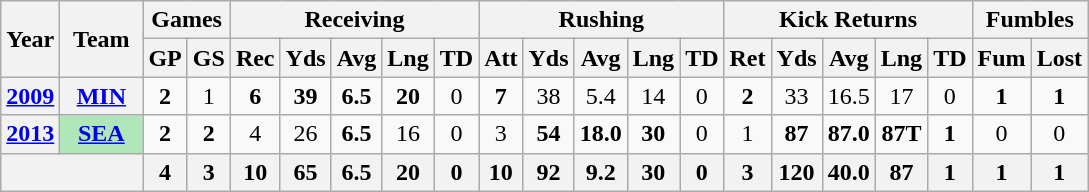<table class="wikitable" style="text-align:center">
<tr>
<th rowspan="2">Year</th>
<th rowspan="2">Team</th>
<th colspan="2">Games</th>
<th colspan="5">Receiving</th>
<th colspan="5">Rushing</th>
<th colspan="5">Kick Returns</th>
<th colspan="2">Fumbles</th>
</tr>
<tr>
<th>GP</th>
<th>GS</th>
<th>Rec</th>
<th>Yds</th>
<th>Avg</th>
<th>Lng</th>
<th>TD</th>
<th>Att</th>
<th>Yds</th>
<th>Avg</th>
<th>Lng</th>
<th>TD</th>
<th>Ret</th>
<th>Yds</th>
<th>Avg</th>
<th>Lng</th>
<th>TD</th>
<th>Fum</th>
<th>Lost</th>
</tr>
<tr>
<th><a href='#'>2009</a></th>
<th><a href='#'>MIN</a></th>
<td><strong>2</strong></td>
<td>1</td>
<td><strong>6</strong></td>
<td><strong>39</strong></td>
<td><strong>6.5</strong></td>
<td><strong>20</strong></td>
<td>0</td>
<td><strong>7</strong></td>
<td>38</td>
<td>5.4</td>
<td>14</td>
<td>0</td>
<td><strong>2</strong></td>
<td>33</td>
<td>16.5</td>
<td>17</td>
<td>0</td>
<td><strong>1</strong></td>
<td><strong>1</strong></td>
</tr>
<tr>
<th><a href='#'>2013</a></th>
<th style="background:#afe6ba; width:3em;"><a href='#'>SEA</a></th>
<td><strong>2</strong></td>
<td><strong>2</strong></td>
<td>4</td>
<td>26</td>
<td><strong>6.5</strong></td>
<td>16</td>
<td>0</td>
<td>3</td>
<td><strong>54</strong></td>
<td><strong>18.0</strong></td>
<td><strong>30</strong></td>
<td>0</td>
<td>1</td>
<td><strong>87</strong></td>
<td><strong>87.0</strong></td>
<td><strong>87T</strong></td>
<td><strong>1</strong></td>
<td>0</td>
<td>0</td>
</tr>
<tr>
<th colspan="2"></th>
<th>4</th>
<th>3</th>
<th>10</th>
<th>65</th>
<th>6.5</th>
<th>20</th>
<th>0</th>
<th>10</th>
<th>92</th>
<th>9.2</th>
<th>30</th>
<th>0</th>
<th>3</th>
<th>120</th>
<th>40.0</th>
<th>87</th>
<th>1</th>
<th>1</th>
<th>1</th>
</tr>
</table>
